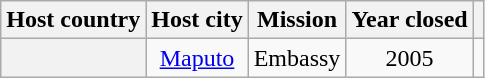<table class="wikitable plainrowheaders" style="text-align:center;">
<tr>
<th scope="col">Host country</th>
<th scope="col">Host city</th>
<th scope="col">Mission</th>
<th scope="col">Year closed</th>
<th scope="col"></th>
</tr>
<tr>
<th scope="row"></th>
<td><a href='#'>Maputo</a></td>
<td>Embassy</td>
<td>2005</td>
<td></td>
</tr>
</table>
